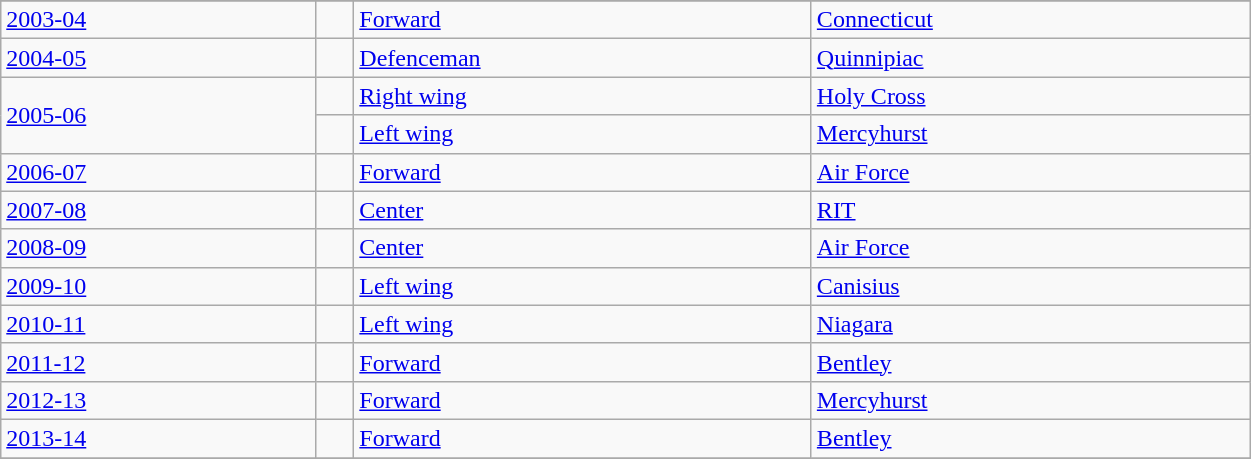<table class="wikitable sortable"; width=66%>
<tr>
</tr>
<tr>
<td><a href='#'>2003-04</a></td>
<td></td>
<td><a href='#'>Forward</a></td>
<td><a href='#'>Connecticut</a></td>
</tr>
<tr>
<td><a href='#'>2004-05</a></td>
<td></td>
<td><a href='#'>Defenceman</a></td>
<td><a href='#'>Quinnipiac</a></td>
</tr>
<tr>
<td rowspan=2><a href='#'>2005-06</a></td>
<td></td>
<td><a href='#'>Right wing</a></td>
<td><a href='#'>Holy Cross</a></td>
</tr>
<tr>
<td></td>
<td><a href='#'>Left wing</a></td>
<td><a href='#'>Mercyhurst</a></td>
</tr>
<tr>
<td><a href='#'>2006-07</a></td>
<td></td>
<td><a href='#'>Forward</a></td>
<td><a href='#'>Air Force</a></td>
</tr>
<tr>
<td><a href='#'>2007-08</a></td>
<td></td>
<td><a href='#'>Center</a></td>
<td><a href='#'>RIT</a></td>
</tr>
<tr>
<td><a href='#'>2008-09</a></td>
<td></td>
<td><a href='#'>Center</a></td>
<td><a href='#'>Air Force</a></td>
</tr>
<tr>
<td><a href='#'>2009-10</a></td>
<td></td>
<td><a href='#'>Left wing</a></td>
<td><a href='#'>Canisius</a></td>
</tr>
<tr>
<td><a href='#'>2010-11</a></td>
<td></td>
<td><a href='#'>Left wing</a></td>
<td><a href='#'>Niagara</a></td>
</tr>
<tr>
<td><a href='#'>2011-12</a></td>
<td></td>
<td><a href='#'>Forward</a></td>
<td><a href='#'>Bentley</a></td>
</tr>
<tr>
<td><a href='#'>2012-13</a></td>
<td></td>
<td><a href='#'>Forward</a></td>
<td><a href='#'>Mercyhurst</a></td>
</tr>
<tr>
<td><a href='#'>2013-14</a></td>
<td></td>
<td><a href='#'>Forward</a></td>
<td><a href='#'>Bentley</a></td>
</tr>
<tr>
</tr>
</table>
